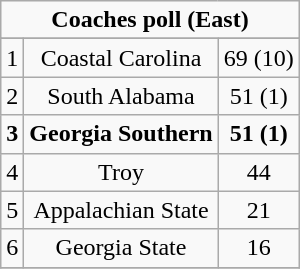<table class="wikitable">
<tr align="center">
<td align="center" Colspan="3"><strong>Coaches poll (East)</strong></td>
</tr>
<tr align="center">
</tr>
<tr align="center">
<td>1</td>
<td>Coastal Carolina</td>
<td>69 (10)</td>
</tr>
<tr align="center">
<td>2</td>
<td>South Alabama</td>
<td>51 (1)</td>
</tr>
<tr align="center">
<td><strong>3</strong></td>
<td><strong>Georgia Southern</strong></td>
<td><strong>51 (1)</strong></td>
</tr>
<tr align="center">
<td>4</td>
<td>Troy</td>
<td>44</td>
</tr>
<tr align="center">
<td>5</td>
<td>Appalachian State</td>
<td>21</td>
</tr>
<tr align="center">
<td>6</td>
<td>Georgia State</td>
<td>16</td>
</tr>
<tr align="center">
</tr>
</table>
